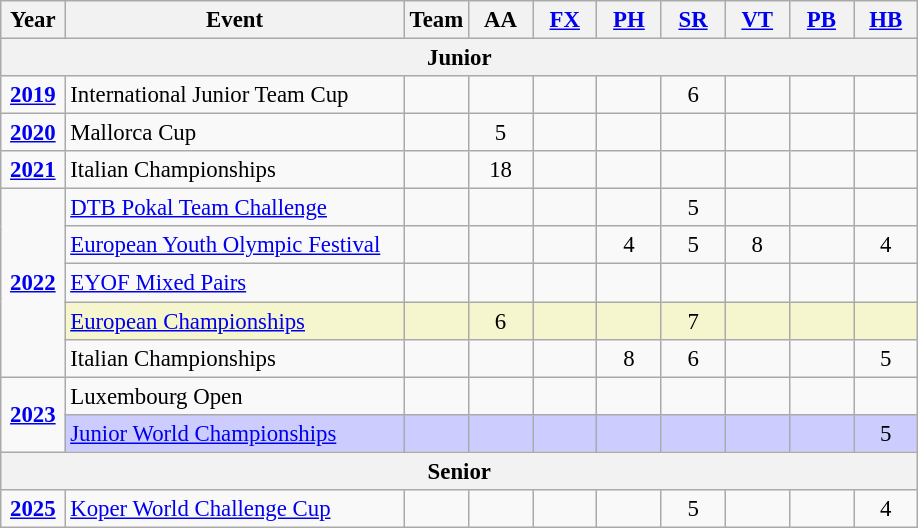<table class="wikitable sortable" style="text-align:center; font-size:95%;">
<tr>
<th width=7% class=unsortable>Year</th>
<th width=37% class=unsortable>Event</th>
<th width=7% class=unsortable>Team</th>
<th width=7% class=unsortable>AA</th>
<th width=7% class=unsortable><a href='#'>FX</a></th>
<th width=7% class=unsortable><a href='#'>PH</a></th>
<th width=7% class=unsortable><a href='#'>SR</a></th>
<th width=7% class=unsortable><a href='#'>VT</a></th>
<th width=7% class=unsortable><a href='#'>PB</a></th>
<th width=7% class=unsortable><a href='#'>HB</a></th>
</tr>
<tr>
<th colspan="10">Junior</th>
</tr>
<tr>
<td rowspan="1"><strong><a href='#'>2019</a></strong></td>
<td align=left>International Junior Team Cup</td>
<td></td>
<td></td>
<td></td>
<td></td>
<td>6</td>
<td></td>
<td></td>
<td></td>
</tr>
<tr>
<td rowspan="1"><strong><a href='#'>2020</a></strong></td>
<td align=left>Mallorca Cup</td>
<td></td>
<td>5</td>
<td></td>
<td></td>
<td></td>
<td></td>
<td></td>
<td></td>
</tr>
<tr>
<td rowspan="1"><strong><a href='#'>2021</a></strong></td>
<td align=left>Italian Championships</td>
<td></td>
<td>18</td>
<td></td>
<td></td>
<td></td>
<td></td>
<td></td>
<td></td>
</tr>
<tr>
<td rowspan="5"><strong><a href='#'>2022</a></strong></td>
<td align=left><a href='#'>DTB Pokal Team Challenge</a></td>
<td></td>
<td></td>
<td></td>
<td></td>
<td>5</td>
<td></td>
<td></td>
<td></td>
</tr>
<tr>
<td align=left><a href='#'>European Youth Olympic Festival</a></td>
<td></td>
<td></td>
<td></td>
<td>4</td>
<td>5</td>
<td>8</td>
<td></td>
<td>4</td>
</tr>
<tr>
<td align=left><a href='#'>EYOF Mixed Pairs</a></td>
<td></td>
<td></td>
<td></td>
<td></td>
<td></td>
<td></td>
<td></td>
<td></td>
</tr>
<tr bgcolor=#F5F6CE>
<td align=left><a href='#'>European Championships</a></td>
<td></td>
<td>6</td>
<td></td>
<td></td>
<td>7</td>
<td></td>
<td></td>
<td></td>
</tr>
<tr>
<td align=left>Italian Championships</td>
<td></td>
<td></td>
<td></td>
<td>8</td>
<td>6</td>
<td></td>
<td></td>
<td>5</td>
</tr>
<tr>
<td rowspan="2"><strong><a href='#'>2023</a></strong></td>
<td align=left>Luxembourg Open</td>
<td></td>
<td></td>
<td></td>
<td></td>
<td></td>
<td></td>
<td></td>
<td></td>
</tr>
<tr style="background:#ccf;">
<td align=left><a href='#'>Junior World Championships</a></td>
<td></td>
<td></td>
<td></td>
<td></td>
<td></td>
<td></td>
<td></td>
<td>5</td>
</tr>
<tr>
<th colspan="10">Senior</th>
</tr>
<tr>
<td rowspan="1"><strong><a href='#'>2025</a></strong></td>
<td align=left><a href='#'>Koper World Challenge Cup</a></td>
<td></td>
<td></td>
<td></td>
<td></td>
<td>5</td>
<td></td>
<td></td>
<td>4</td>
</tr>
</table>
